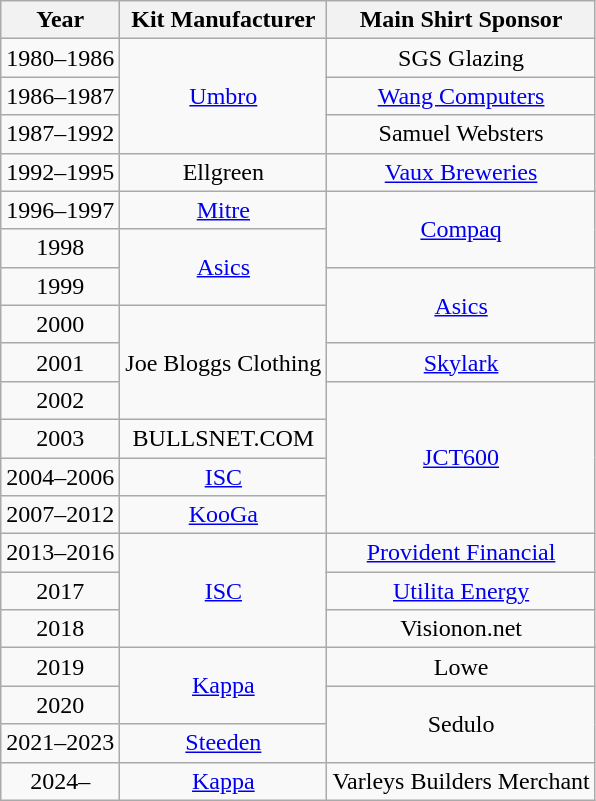<table class="wikitable" style="text-align:center;">
<tr>
<th>Year</th>
<th>Kit Manufacturer</th>
<th>Main Shirt Sponsor</th>
</tr>
<tr>
<td>1980–1986</td>
<td rowspan=3><a href='#'>Umbro</a></td>
<td rowspan=1>SGS Glazing</td>
</tr>
<tr>
<td>1986–1987</td>
<td><a href='#'>Wang Computers</a></td>
</tr>
<tr>
<td>1987–1992</td>
<td>Samuel Websters</td>
</tr>
<tr>
<td>1992–1995</td>
<td>Ellgreen</td>
<td><a href='#'>Vaux Breweries</a></td>
</tr>
<tr>
<td>1996–1997</td>
<td><a href='#'>Mitre</a></td>
<td rowspan=2><a href='#'>Compaq</a></td>
</tr>
<tr>
<td>1998</td>
<td rowspan=2><a href='#'>Asics</a></td>
</tr>
<tr>
<td>1999</td>
<td rowspan=2><a href='#'>Asics</a></td>
</tr>
<tr>
<td>2000</td>
<td rowspan=3>Joe Bloggs Clothing</td>
</tr>
<tr>
<td>2001</td>
<td><a href='#'>Skylark</a></td>
</tr>
<tr>
<td>2002</td>
<td rowspan=4><a href='#'>JCT600</a></td>
</tr>
<tr>
<td>2003</td>
<td>BULLSNET.COM</td>
</tr>
<tr>
<td>2004–2006</td>
<td><a href='#'>ISC</a></td>
</tr>
<tr>
<td>2007–2012</td>
<td><a href='#'>KooGa</a></td>
</tr>
<tr>
<td>2013–2016</td>
<td rowspan=3><a href='#'>ISC</a></td>
<td><a href='#'>Provident Financial</a></td>
</tr>
<tr>
<td>2017</td>
<td><a href='#'>Utilita Energy</a></td>
</tr>
<tr>
<td>2018</td>
<td>Visionon.net</td>
</tr>
<tr>
<td>2019</td>
<td rowspan=2><a href='#'>Kappa</a></td>
<td>Lowe</td>
</tr>
<tr>
<td>2020</td>
<td rowspan=2>Sedulo</td>
</tr>
<tr>
<td>2021–2023</td>
<td><a href='#'>Steeden</a></td>
</tr>
<tr>
<td>2024–</td>
<td><a href='#'>Kappa</a></td>
<td>Varleys Builders Merchant</td>
</tr>
</table>
